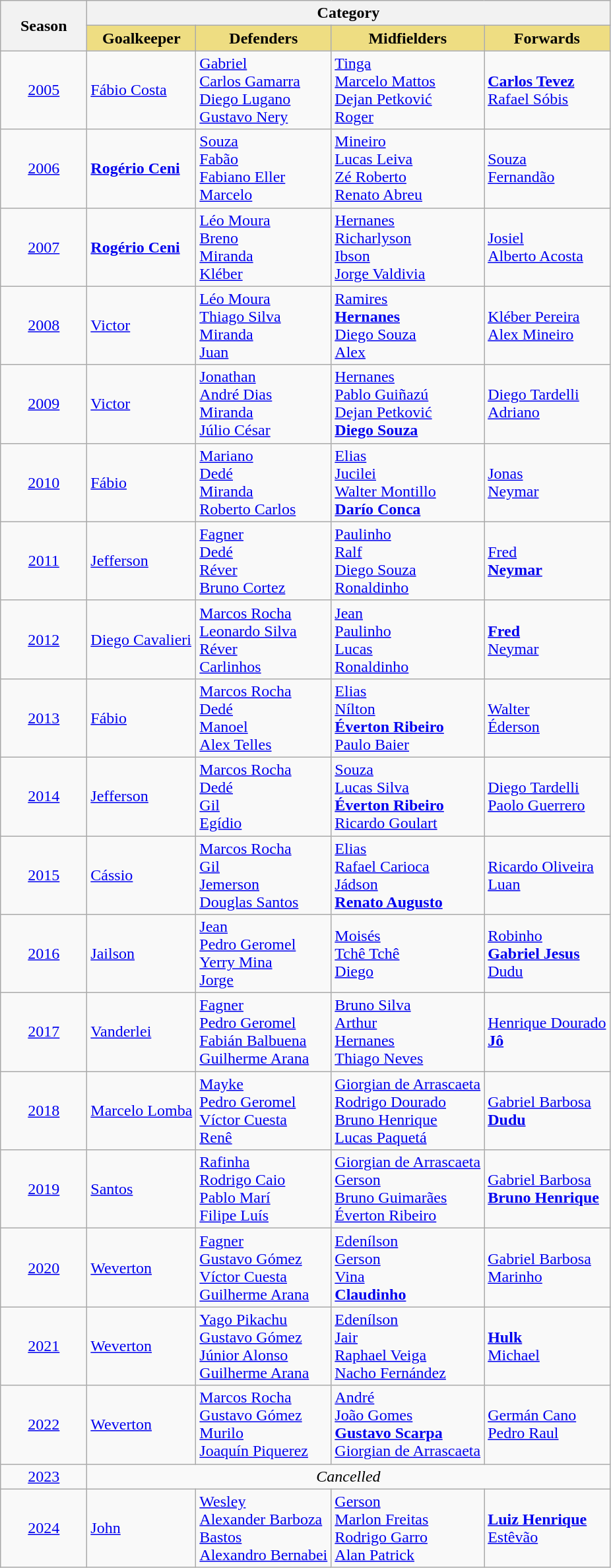<table class="wikitable">
<tr>
<th width="80" rowspan="2">Season</th>
<th colspan="4">Category</th>
</tr>
<tr>
<th style="background-color: #eedd82">Goalkeeper</th>
<th style="background-color: #eedd82">Defenders</th>
<th style="background-color: #eedd82">Midfielders</th>
<th style="background-color: #eedd82">Forwards</th>
</tr>
<tr>
<td align="center"><a href='#'>2005</a></td>
<td> <a href='#'>Fábio Costa</a> </td>
<td> <a href='#'>Gabriel</a>  <br>  <a href='#'>Carlos Gamarra</a>  <br>  <a href='#'>Diego Lugano</a>  <br>  <a href='#'>Gustavo Nery</a> </td>
<td> <a href='#'>Tinga</a>  <br>  <a href='#'>Marcelo Mattos</a>  <br>  <a href='#'>Dejan Petković</a>  <br>  <a href='#'>Roger</a> </td>
<td> <strong><a href='#'>Carlos Tevez</a> </strong> <br>  <a href='#'>Rafael Sóbis</a> </td>
</tr>
<tr>
<td align="center"><a href='#'>2006</a></td>
<td> <strong><a href='#'>Rogério Ceni</a> </strong></td>
<td> <a href='#'>Souza</a>  <br>  <a href='#'>Fabão</a>  <br>  <a href='#'>Fabiano Eller</a>  <br>  <a href='#'>Marcelo</a> </td>
<td> <a href='#'>Mineiro</a>  <br>  <a href='#'>Lucas Leiva</a>  <br>  <a href='#'>Zé Roberto</a>  <br>  <a href='#'>Renato Abreu</a> </td>
<td> <a href='#'>Souza</a>  <br>  <a href='#'>Fernandão</a> </td>
</tr>
<tr>
<td align="center"><a href='#'>2007</a></td>
<td> <strong><a href='#'>Rogério Ceni</a> </strong></td>
<td> <a href='#'>Léo Moura</a>  <br>  <a href='#'>Breno</a>  <br>  <a href='#'>Miranda</a>  <br>  <a href='#'>Kléber</a> </td>
<td> <a href='#'>Hernanes</a>  <br>  <a href='#'>Richarlyson</a>  <br>  <a href='#'>Ibson</a>  <br>  <a href='#'>Jorge Valdivia</a> </td>
<td> <a href='#'>Josiel</a>  <br>  <a href='#'>Alberto Acosta</a> </td>
</tr>
<tr>
<td align="center"><a href='#'>2008</a></td>
<td> <a href='#'>Victor</a> </td>
<td> <a href='#'>Léo Moura</a>  <br>  <a href='#'>Thiago Silva</a>  <br>  <a href='#'>Miranda</a>  <br>  <a href='#'>Juan</a> </td>
<td> <a href='#'>Ramires</a>  <br>  <strong><a href='#'>Hernanes</a> </strong> <br>  <a href='#'>Diego Souza</a>  <br>  <a href='#'>Alex</a> </td>
<td> <a href='#'>Kléber Pereira</a>  <br>  <a href='#'>Alex Mineiro</a> </td>
</tr>
<tr>
<td align="center"><a href='#'>2009</a></td>
<td> <a href='#'>Victor</a> </td>
<td> <a href='#'>Jonathan</a>  <br>  <a href='#'>André Dias</a>  <br>  <a href='#'>Miranda</a>  <br>  <a href='#'>Júlio César</a> </td>
<td> <a href='#'>Hernanes</a>  <br>  <a href='#'>Pablo Guiñazú</a>  <br>  <a href='#'>Dejan Petković</a>  <br>  <strong><a href='#'>Diego Souza</a> </strong></td>
<td> <a href='#'>Diego Tardelli</a>  <br>  <a href='#'>Adriano</a> </td>
</tr>
<tr>
<td align="center"><a href='#'>2010</a></td>
<td> <a href='#'>Fábio</a> </td>
<td> <a href='#'>Mariano</a>  <br>  <a href='#'>Dedé</a>  <br>  <a href='#'>Miranda</a>  <br>  <a href='#'>Roberto Carlos</a> </td>
<td> <a href='#'>Elias</a>  <br>  <a href='#'>Jucilei</a>  <br>  <a href='#'>Walter Montillo</a>  <br>  <strong><a href='#'>Darío Conca</a> </strong></td>
<td> <a href='#'>Jonas</a>  <br>  <a href='#'>Neymar</a> </td>
</tr>
<tr>
<td align="center"><a href='#'>2011</a></td>
<td> <a href='#'>Jefferson</a> </td>
<td> <a href='#'>Fagner</a>  <br>  <a href='#'>Dedé</a>  <br>  <a href='#'>Réver</a>  <br>  <a href='#'>Bruno Cortez</a> </td>
<td> <a href='#'>Paulinho</a>  <br>  <a href='#'>Ralf</a>  <br>  <a href='#'>Diego Souza</a>  <br>  <a href='#'>Ronaldinho</a> </td>
<td> <a href='#'>Fred</a>  <br>  <strong><a href='#'>Neymar</a> </strong></td>
</tr>
<tr>
<td align="center"><a href='#'>2012</a></td>
<td> <a href='#'>Diego Cavalieri</a> </td>
<td> <a href='#'>Marcos Rocha</a>  <br>  <a href='#'>Leonardo Silva</a>  <br>  <a href='#'>Réver</a>  <br>  <a href='#'>Carlinhos</a> </td>
<td> <a href='#'>Jean</a>  <br>  <a href='#'>Paulinho</a>  <br>  <a href='#'>Lucas</a>  <br>  <a href='#'>Ronaldinho</a> </td>
<td> <strong><a href='#'>Fred</a> </strong> <br>  <a href='#'>Neymar</a> </td>
</tr>
<tr>
<td align="center"><a href='#'>2013</a></td>
<td> <a href='#'>Fábio</a> </td>
<td> <a href='#'>Marcos Rocha</a>  <br>  <a href='#'>Dedé</a>  <br>  <a href='#'>Manoel</a>  <br>  <a href='#'>Alex Telles</a> </td>
<td> <a href='#'>Elias</a>  <br>  <a href='#'>Nílton</a>  <br>  <strong><a href='#'>Éverton Ribeiro</a> </strong> <br>  <a href='#'>Paulo Baier</a> </td>
<td> <a href='#'>Walter</a>  <br>  <a href='#'>Éderson</a> </td>
</tr>
<tr>
<td align="center"><a href='#'>2014</a></td>
<td> <a href='#'>Jefferson</a> </td>
<td> <a href='#'>Marcos Rocha</a>  <br>  <a href='#'>Dedé</a>  <br>  <a href='#'>Gil</a>  <br>  <a href='#'>Egídio</a> </td>
<td> <a href='#'>Souza</a>  <br>  <a href='#'>Lucas Silva</a>  <br>  <strong><a href='#'>Éverton Ribeiro</a> </strong> <br>  <a href='#'>Ricardo Goulart</a> </td>
<td> <a href='#'>Diego Tardelli</a>  <br>  <a href='#'>Paolo Guerrero</a> </td>
</tr>
<tr>
<td align="center"><a href='#'>2015</a></td>
<td> <a href='#'>Cássio</a> </td>
<td> <a href='#'>Marcos Rocha</a>  <br>  <a href='#'>Gil</a>  <br>  <a href='#'>Jemerson</a>  <br>  <a href='#'>Douglas Santos</a> </td>
<td> <a href='#'>Elias</a>  <br>  <a href='#'>Rafael Carioca</a>  <br>  <a href='#'>Jádson</a>  <br>  <strong><a href='#'>Renato Augusto</a> </strong></td>
<td> <a href='#'>Ricardo Oliveira</a>  <br>  <a href='#'>Luan</a> </td>
</tr>
<tr>
<td align="center"><a href='#'>2016</a></td>
<td> <a href='#'>Jailson</a> </td>
<td> <a href='#'>Jean</a>  <br>  <a href='#'>Pedro Geromel</a>  <br>  <a href='#'>Yerry Mina</a>  <br>  <a href='#'>Jorge</a> </td>
<td> <a href='#'>Moisés</a>  <br>  <a href='#'>Tchê Tchê</a>  <br>  <a href='#'>Diego</a> </td>
<td> <a href='#'>Robinho</a>  <br>  <strong><a href='#'>Gabriel Jesus</a> </strong> <br>  <a href='#'>Dudu</a> </td>
</tr>
<tr>
<td align="center"><a href='#'>2017</a></td>
<td> <a href='#'>Vanderlei</a> </td>
<td> <a href='#'>Fagner</a>  <br>  <a href='#'>Pedro Geromel</a>  <br>  <a href='#'>Fabián Balbuena</a>  <br>  <a href='#'>Guilherme Arana</a> </td>
<td> <a href='#'>Bruno Silva</a>  <br>  <a href='#'>Arthur</a>  <br>  <a href='#'>Hernanes</a>  <br>  <a href='#'>Thiago Neves</a> </td>
<td> <a href='#'>Henrique Dourado</a>  <br>  <strong><a href='#'>Jô</a> </strong></td>
</tr>
<tr>
<td align="center"><a href='#'>2018</a></td>
<td> <a href='#'>Marcelo Lomba</a> </td>
<td> <a href='#'>Mayke</a>  <br>  <a href='#'>Pedro Geromel</a>  <br>  <a href='#'>Víctor Cuesta</a>  <br>  <a href='#'>Renê</a> </td>
<td> <a href='#'>Giorgian de Arrascaeta</a>  <br>  <a href='#'>Rodrigo Dourado</a>  <br>  <a href='#'>Bruno Henrique</a>  <br>  <a href='#'>Lucas Paquetá</a> </td>
<td> <a href='#'>Gabriel Barbosa</a>  <br>  <strong><a href='#'>Dudu</a> </strong></td>
</tr>
<tr>
<td align="center"><a href='#'>2019</a></td>
<td> <a href='#'>Santos</a> </td>
<td> <a href='#'>Rafinha</a>  <br>  <a href='#'>Rodrigo Caio</a>  <br>  <a href='#'>Pablo Marí</a>  <br>  <a href='#'>Filipe Luís</a> </td>
<td> <a href='#'>Giorgian de Arrascaeta</a>  <br>  <a href='#'>Gerson</a>  <br>   <a href='#'>Bruno Guimarães</a>  <br>  <a href='#'>Éverton Ribeiro</a> </td>
<td> <a href='#'>Gabriel Barbosa</a>  <br> <strong> <a href='#'>Bruno Henrique</a> </strong></td>
</tr>
<tr>
<td align="center"><a href='#'>2020</a></td>
<td> <a href='#'>Weverton</a> </td>
<td> <a href='#'>Fagner</a>  <br>  <a href='#'>Gustavo Gómez</a>  <br>  <a href='#'>Víctor Cuesta</a>  <br>  <a href='#'>Guilherme Arana</a> </td>
<td> <a href='#'>Edenílson</a>  <br>  <a href='#'>Gerson</a>  <br>  <a href='#'>Vina</a>  <br> <strong> <a href='#'>Claudinho</a> </strong></td>
<td> <a href='#'>Gabriel Barbosa</a>  <br>  <a href='#'>Marinho</a> </td>
</tr>
<tr>
<td align="center"><a href='#'>2021</a></td>
<td> <a href='#'>Weverton</a> </td>
<td> <a href='#'>Yago Pikachu</a>  <br>  <a href='#'>Gustavo Gómez</a>  <br>  <a href='#'>Júnior Alonso</a>  <br>  <a href='#'>Guilherme Arana</a> </td>
<td> <a href='#'>Edenílson</a>  <br>  <a href='#'>Jair</a>  <br>  <a href='#'>Raphael Veiga</a>  <br>  <a href='#'>Nacho Fernández</a> </td>
<td><strong> <a href='#'>Hulk</a> </strong> <br>  <a href='#'>Michael</a> </td>
</tr>
<tr>
<td align="center"><a href='#'>2022</a></td>
<td> <a href='#'>Weverton</a> </td>
<td> <a href='#'>Marcos Rocha</a>  <br>  <a href='#'>Gustavo Gómez</a>  <br>  <a href='#'>Murilo</a>  <br>  <a href='#'>Joaquín Piquerez</a> </td>
<td> <a href='#'>André</a>  <br>  <a href='#'>João Gomes</a>  <br> <strong> <a href='#'>Gustavo Scarpa</a> </strong> <br>  <a href='#'>Giorgian de Arrascaeta</a> </td>
<td> <a href='#'>Germán Cano</a>  <br>  <a href='#'>Pedro Raul</a> </td>
</tr>
<tr>
<td align="center"><a href='#'>2023</a></td>
<td colspan=4 align=center><em>Cancelled</em></td>
</tr>
<tr>
<td align="center"><a href='#'>2024</a></td>
<td> <a href='#'>John</a> </td>
<td> <a href='#'>Wesley</a>  <br>  <a href='#'>Alexander Barboza</a>  <br>  <a href='#'>Bastos</a>  <br>  <a href='#'>Alexandro Bernabei</a> </td>
<td> <a href='#'>Gerson</a>  <br>  <a href='#'>Marlon Freitas</a>  <br>  <a href='#'>Rodrigo Garro</a>  <br>  <a href='#'>Alan Patrick</a> </td>
<td> <strong><a href='#'>Luiz Henrique</a></strong>  <br>  <a href='#'>Estêvão</a> </td>
</tr>
</table>
